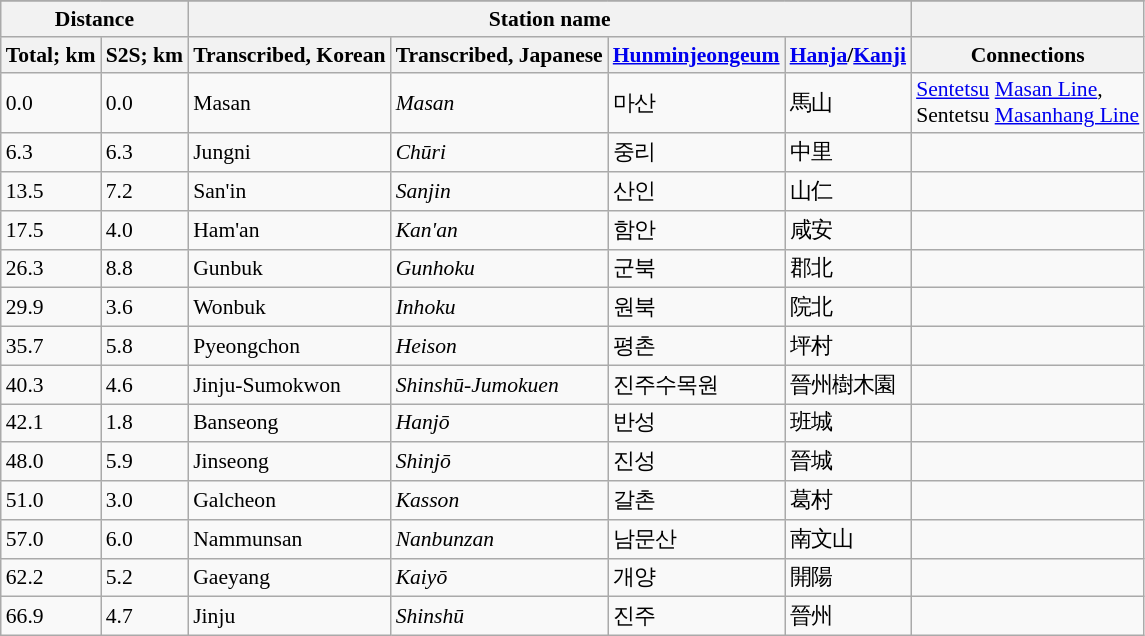<table class="wikitable" style="font-size:90%;">
<tr>
</tr>
<tr>
<th colspan="2">Distance</th>
<th colspan="4">Station name</th>
<th colspan="3"></th>
</tr>
<tr>
<th>Total; km</th>
<th>S2S; km</th>
<th>Transcribed, Korean</th>
<th>Transcribed, Japanese</th>
<th><a href='#'>Hunminjeongeum</a></th>
<th><a href='#'>Hanja</a>/<a href='#'>Kanji</a></th>
<th>Connections</th>
</tr>
<tr>
<td>0.0</td>
<td>0.0</td>
<td>Masan</td>
<td><em>Masan</em></td>
<td>마산</td>
<td>馬山</td>
<td><a href='#'>Sentetsu</a> <a href='#'>Masan Line</a>,<br>Sentetsu <a href='#'>Masanhang Line</a></td>
</tr>
<tr>
<td>6.3</td>
<td>6.3</td>
<td>Jungni</td>
<td><em>Chūri</em></td>
<td>중리</td>
<td>中里</td>
<td></td>
</tr>
<tr>
<td>13.5</td>
<td>7.2</td>
<td>San'in</td>
<td><em>Sanjin</em></td>
<td>산인</td>
<td>山仁</td>
<td></td>
</tr>
<tr>
<td>17.5</td>
<td>4.0</td>
<td>Ham'an</td>
<td><em>Kan'an</em></td>
<td>함안</td>
<td>咸安</td>
<td></td>
</tr>
<tr>
<td>26.3</td>
<td>8.8</td>
<td>Gunbuk</td>
<td><em>Gunhoku</em></td>
<td>군북</td>
<td>郡北</td>
<td></td>
</tr>
<tr>
<td>29.9</td>
<td>3.6</td>
<td>Wonbuk</td>
<td><em>Inhoku</em></td>
<td>원북</td>
<td>院北</td>
<td></td>
</tr>
<tr>
<td>35.7</td>
<td>5.8</td>
<td>Pyeongchon</td>
<td><em>Heison</em></td>
<td>평촌</td>
<td>坪村</td>
<td></td>
</tr>
<tr>
<td>40.3</td>
<td>4.6</td>
<td>Jinju-Sumokwon</td>
<td><em>Shinshū-Jumokuen</em></td>
<td>진주수목원</td>
<td>晉州樹木園</td>
<td></td>
</tr>
<tr>
<td>42.1</td>
<td>1.8</td>
<td>Banseong</td>
<td><em>Hanjō</em></td>
<td>반성</td>
<td>班城</td>
<td></td>
</tr>
<tr>
<td>48.0</td>
<td>5.9</td>
<td>Jinseong</td>
<td><em>Shinjō</em></td>
<td>진성</td>
<td>晉城</td>
<td></td>
</tr>
<tr>
<td>51.0</td>
<td>3.0</td>
<td>Galcheon</td>
<td><em>Kasson</em></td>
<td>갈촌</td>
<td>葛村</td>
<td></td>
</tr>
<tr>
<td>57.0</td>
<td>6.0</td>
<td>Nammunsan</td>
<td><em>Nanbunzan</em></td>
<td>남문산</td>
<td>南文山</td>
<td></td>
</tr>
<tr>
<td>62.2</td>
<td>5.2</td>
<td>Gaeyang</td>
<td><em>Kaiyō</em></td>
<td>개양</td>
<td>開陽</td>
<td></td>
</tr>
<tr>
<td>66.9</td>
<td>4.7</td>
<td>Jinju</td>
<td><em>Shinshū</em></td>
<td>진주</td>
<td>晉州</td>
<td></td>
</tr>
</table>
